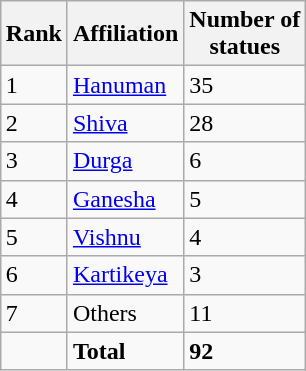<table class="wikitable" style="margin:auto;">
<tr>
<th>Rank</th>
<th>Affiliation</th>
<th>Number of<br> statues</th>
</tr>
<tr>
<td>1</td>
<td><a href='#'>Hanuman</a></td>
<td>35</td>
</tr>
<tr>
<td>2</td>
<td><a href='#'>Shiva</a></td>
<td>28</td>
</tr>
<tr>
<td>3</td>
<td><a href='#'>Durga</a></td>
<td>6</td>
</tr>
<tr>
<td>4</td>
<td><a href='#'>Ganesha</a></td>
<td>5</td>
</tr>
<tr>
<td>5</td>
<td><a href='#'>Vishnu</a></td>
<td>4</td>
</tr>
<tr>
<td>6</td>
<td><a href='#'>Kartikeya</a></td>
<td>3</td>
</tr>
<tr>
<td>7</td>
<td>Others</td>
<td>11</td>
</tr>
<tr>
<td></td>
<td><strong>Total</strong></td>
<td><strong>92</strong></td>
</tr>
</table>
